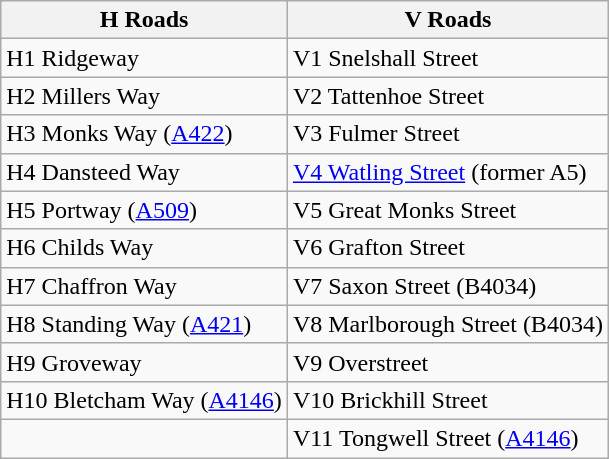<table class="wikitable">
<tr>
<th>H Roads</th>
<th>V Roads</th>
</tr>
<tr>
<td>H1 Ridgeway</td>
<td>V1 Snelshall Street</td>
</tr>
<tr>
<td>H2 Millers Way</td>
<td>V2 Tattenhoe Street</td>
</tr>
<tr>
<td>H3 Monks Way (<a href='#'>A422</a>)</td>
<td>V3 Fulmer Street</td>
</tr>
<tr>
<td>H4 Dansteed Way</td>
<td><a href='#'>V4 Watling Street</a> (former A5)</td>
</tr>
<tr>
<td>H5 Portway (<a href='#'>A509</a>)</td>
<td>V5 Great Monks Street</td>
</tr>
<tr>
<td>H6 Childs Way</td>
<td>V6 Grafton Street</td>
</tr>
<tr>
<td>H7 Chaffron Way</td>
<td>V7 Saxon Street (B4034)</td>
</tr>
<tr>
<td>H8 Standing Way (<a href='#'>A421</a>)</td>
<td>V8 Marlborough Street (B4034)</td>
</tr>
<tr>
<td>H9 Groveway</td>
<td>V9 Overstreet</td>
</tr>
<tr>
<td>H10 Bletcham Way (<a href='#'>A4146</a>)</td>
<td>V10 Brickhill Street</td>
</tr>
<tr>
<td></td>
<td>V11 Tongwell Street (<a href='#'>A4146</a>)</td>
</tr>
</table>
